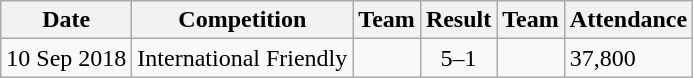<table class="wikitable">
<tr>
<th>Date</th>
<th>Competition</th>
<th>Team</th>
<th>Result</th>
<th>Team</th>
<th>Attendance</th>
</tr>
<tr>
<td>10 Sep 2018</td>
<td>International Friendly</td>
<td></td>
<td align=center>5–1</td>
<td></td>
<td>37,800</td>
</tr>
</table>
